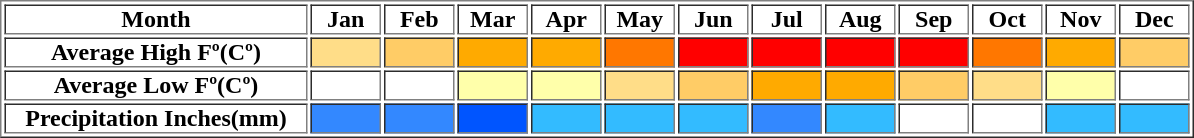<table border="1" cellpadding="0">
<tr>
<th style="width:200px;">Month</th>
<th width="45">Jan</th>
<th width="45">Feb</th>
<th width="45">Mar</th>
<th width="45">Apr</th>
<th width="45">May</th>
<th width="45">Jun</th>
<th width="45">Jul</th>
<th width="45">Aug</th>
<th width="45">Sep</th>
<th width="45">Oct</th>
<th width="45">Nov</th>
<th width="45">Dec</th>
</tr>
<tr>
<th>Average High Fº(Cº)</th>
<td style="background:#ffdd88;"></td>
<td style="background:#fc6;"></td>
<td style="background:#fa0;"></td>
<td style="background:#fa0;"></td>
<td style="background:#f70;"></td>
<td style="background:red;"></td>
<td style="background:red;"></td>
<td style="background:red;"></td>
<td style="background:red;"></td>
<td style="background:#f70;"></td>
<td style="background:#fa0;"></td>
<td style="background:#fc6;"></td>
</tr>
<tr>
<th>Average Low Fº(Cº)</th>
<td></td>
<td></td>
<td style="background:#ffa;"></td>
<td style="background:#ffa;"></td>
<td style="background:#ffdd88;"></td>
<td style="background:#fc6;"></td>
<td style="background:#fa0;"></td>
<td style="background:#fa0;"></td>
<td style="background:#fc6;"></td>
<td style="background:#ffdd88;"></td>
<td style="background:#ffa;"></td>
<td></td>
</tr>
<tr>
<th>Precipitation Inches(mm)</th>
<td style="background:#3388ff;"></td>
<td style="background:#3388ff;"></td>
<td style="background:#05f;"></td>
<td style="background:#3bf;"></td>
<td style="background:#3bf;"></td>
<td style="background:#3bf;"></td>
<td style="background:#3388ff;"></td>
<td style="background:#3bf;"></td>
<td></td>
<td></td>
<td style="background:#3bf;"></td>
<td style="background:#3bf;"></td>
</tr>
</table>
